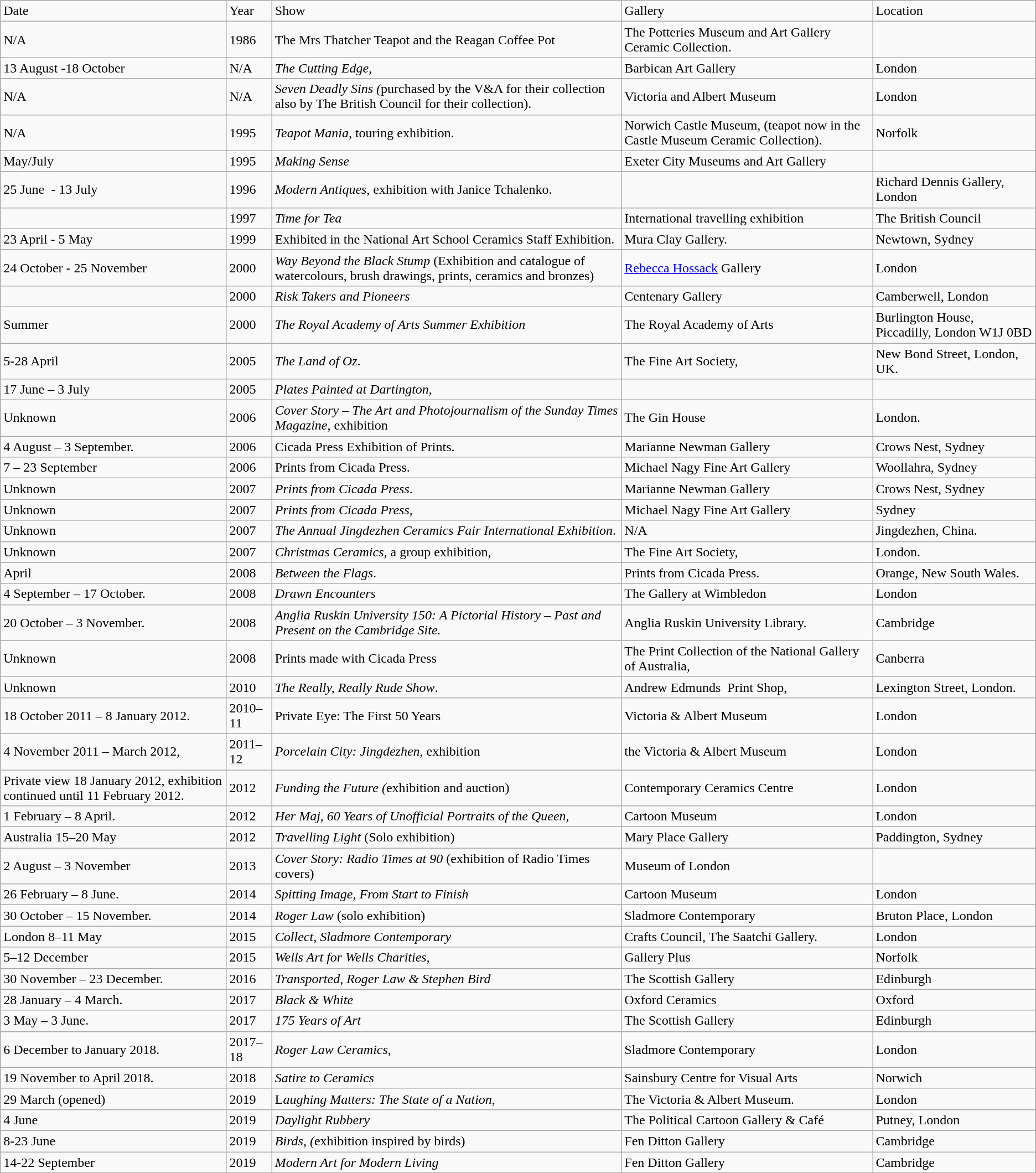<table class="wikitable">
<tr>
<td>Date</td>
<td>Year</td>
<td>Show</td>
<td>Gallery</td>
<td>Location</td>
</tr>
<tr>
<td>N/A</td>
<td>1986</td>
<td>The Mrs Thatcher  Teapot and the Reagan Coffee Pot</td>
<td>The Potteries  Museum and Art Gallery Ceramic Collection.</td>
<td></td>
</tr>
<tr>
<td>13 August -18  October</td>
<td>N/A</td>
<td><em>The Cutting Edge</em>,</td>
<td>Barbican Art  Gallery</td>
<td>London</td>
</tr>
<tr>
<td>N/A</td>
<td>N/A</td>
<td><em>Seven Deadly Sins  (</em>purchased by the  V&A for their collection also by The British Council for their collection).</td>
<td>Victoria and  Albert Museum</td>
<td>London</td>
</tr>
<tr>
<td>N/A</td>
<td>1995</td>
<td><em>Teapot Mania</em>, touring exhibition.  </td>
<td>Norwich Castle  Museum, (teapot now in the Castle Museum Ceramic Collection).</td>
<td>Norfolk</td>
</tr>
<tr>
<td>May/July</td>
<td>1995</td>
<td><em>Making Sense</em></td>
<td>Exeter City  Museums and Art Gallery</td>
<td></td>
</tr>
<tr>
<td>25 June  - 13 July</td>
<td>1996</td>
<td><em>Modern Antiques</em>, exhibition with Janice  Tchalenko.</td>
<td></td>
<td>Richard Dennis  Gallery, London</td>
</tr>
<tr>
<td></td>
<td>1997</td>
<td><em>Time for Tea</em></td>
<td>International  travelling exhibition</td>
<td>The British  Council</td>
</tr>
<tr>
<td>23 April - 5 May</td>
<td>1999</td>
<td>Exhibited in the  National Art School Ceramics Staff Exhibition.</td>
<td>Mura Clay Gallery.</td>
<td>Newtown, Sydney</td>
</tr>
<tr>
<td>24 October - 25 November</td>
<td>2000</td>
<td><em>Way Beyond the Black Stump</em> (Exhibition and catalogue of  watercolours, brush drawings, prints, ceramics and bronzes)</td>
<td><a href='#'>Rebecca Hossack</a> Gallery</td>
<td>London</td>
</tr>
<tr>
<td></td>
<td>2000</td>
<td><em>Risk Takers and Pioneers</em></td>
<td>Centenary Gallery</td>
<td>Camberwell, London</td>
</tr>
<tr>
<td>Summer</td>
<td>2000</td>
<td><em>The Royal Academy of  Arts Summer Exhibition</em></td>
<td>The Royal Academy of Arts</td>
<td>Burlington House, Piccadilly,  London W1J 0BD</td>
</tr>
<tr>
<td>5-28 April</td>
<td>2005</td>
<td><em>The Land of Oz</em>.</td>
<td>The Fine Art  Society,</td>
<td>New Bond Street,  London, UK.</td>
</tr>
<tr>
<td>17 June – 3 July</td>
<td>2005</td>
<td><em>Plates Painted at  Dartington</em>,</td>
<td></td>
<td></td>
</tr>
<tr>
<td>Unknown</td>
<td>2006</td>
<td><em>Cover Story – The  Art and Photojournalism of the Sunday Times Magazine</em>, exhibition</td>
<td>The Gin House</td>
<td>London.</td>
</tr>
<tr>
<td>4 August – 3  September.</td>
<td>2006</td>
<td>Cicada Press  Exhibition of Prints.</td>
<td>Marianne Newman  Gallery</td>
<td>Crows Nest,  Sydney</td>
</tr>
<tr>
<td>7 – 23 September</td>
<td>2006</td>
<td>Prints from  Cicada Press.</td>
<td>Michael Nagy Fine  Art Gallery</td>
<td>Woollahra, Sydney</td>
</tr>
<tr>
<td>Unknown</td>
<td>2007</td>
<td><em>Prints from  Cicada Press</em>.</td>
<td>Marianne Newman  Gallery</td>
<td>Crows Nest,  Sydney</td>
</tr>
<tr>
<td>Unknown</td>
<td>2007</td>
<td><em>Prints from  Cicada Press</em>,</td>
<td>Michael Nagy Fine  Art Gallery</td>
<td>Sydney</td>
</tr>
<tr>
<td>Unknown</td>
<td>2007</td>
<td><em>The Annual  Jingdezhen Ceramics Fair International Exhibition</em>.</td>
<td>N/A</td>
<td>Jingdezhen,  China.  </td>
</tr>
<tr>
<td>Unknown</td>
<td>2007</td>
<td><em>Christmas  Ceramics</em>, a group  exhibition,</td>
<td>The Fine Art  Society,</td>
<td>London.</td>
</tr>
<tr>
<td>April</td>
<td>2008</td>
<td><em>Between the Flags</em>.</td>
<td>Prints from  Cicada Press.</td>
<td>Orange, New South  Wales.</td>
</tr>
<tr>
<td>4 September – 17  October.</td>
<td>2008</td>
<td><em>Drawn Encounters</em></td>
<td>The Gallery at  Wimbledon</td>
<td>London</td>
</tr>
<tr>
<td>20 October – 3  November.</td>
<td>2008</td>
<td><em>Anglia Ruskin  University 150: A Pictorial History – Past and Present on the Cambridge Site.</em></td>
<td>Anglia Ruskin  University Library.</td>
<td>Cambridge</td>
</tr>
<tr>
<td>Unknown</td>
<td>2008</td>
<td>Prints made with  Cicada Press</td>
<td>The Print  Collection of the National Gallery of Australia,</td>
<td>Canberra</td>
</tr>
<tr>
<td>Unknown</td>
<td>2010</td>
<td><em>The Really,  Really Rude Show</em>.</td>
<td>Andrew  Edmunds  Print Shop,</td>
<td>Lexington Street,  London.</td>
</tr>
<tr>
<td>18 October 2011 – 8 January  2012.</td>
<td>2010–11</td>
<td>Private Eye: The First 50  Years</td>
<td>Victoria & Albert Museum</td>
<td>London</td>
</tr>
<tr>
<td>4 November 2011 –  March 2012,</td>
<td>2011–12</td>
<td><em>Porcelain City:  Jingdezhen</em>, exhibition</td>
<td>the Victoria  & Albert Museum</td>
<td>London</td>
</tr>
<tr>
<td>Private view 18  January 2012, exhibition continued until 11 February 2012.</td>
<td>2012</td>
<td><em>Funding the  Future (</em>exhibition and  auction)</td>
<td>Contemporary  Ceramics Centre</td>
<td>London</td>
</tr>
<tr>
<td>1 February – 8  April.</td>
<td>2012</td>
<td><em>Her Maj, 60</em> <em>Years of Unofficial  Portraits of the Queen</em>,</td>
<td>Cartoon Museum</td>
<td>London</td>
</tr>
<tr>
<td>Australia 15–20  May</td>
<td>2012</td>
<td><em>Travelling Light</em> (Solo exhibition)</td>
<td>Mary Place  Gallery</td>
<td>Paddington,  Sydney</td>
</tr>
<tr>
<td>2 August – 3  November</td>
<td>2013</td>
<td><em>Cover Story:  Radio Times at</em> <em>90</em> (exhibition  of Radio Times covers)</td>
<td>Museum of London</td>
<td></td>
</tr>
<tr>
<td>26 February – 8  June.</td>
<td>2014</td>
<td><em>Spitting Image,  From Start to Finish</em></td>
<td>Cartoon Museum</td>
<td>London</td>
</tr>
<tr>
<td>30 October – 15  November.</td>
<td>2014</td>
<td><em>Roger Law</em> (solo exhibition)</td>
<td>Sladmore  Contemporary</td>
<td>Bruton Place,  London</td>
</tr>
<tr>
<td>London 8–11   May</td>
<td>2015</td>
<td><em>Collect, Sladmore  Contemporary</em></td>
<td>Crafts Council,  The Saatchi Gallery.</td>
<td>London</td>
</tr>
<tr>
<td>5–12 December</td>
<td>2015</td>
<td><em>Wells Art for  Wells Charities</em>,</td>
<td>Gallery Plus</td>
<td>Norfolk</td>
</tr>
<tr>
<td>30 November – 23  December.</td>
<td>2016</td>
<td><em>Transported,  Roger Law & Stephen Bird</em></td>
<td>The Scottish  Gallery</td>
<td>Edinburgh</td>
</tr>
<tr>
<td>28 January – 4  March.</td>
<td>2017</td>
<td><em>Black & White</em></td>
<td>Oxford Ceramics</td>
<td>Oxford</td>
</tr>
<tr>
<td>3 May – 3  June.</td>
<td>2017</td>
<td><em>175 Years of Art</em></td>
<td>The Scottish  Gallery</td>
<td>Edinburgh</td>
</tr>
<tr>
<td>6 December to  January 2018.</td>
<td>2017–18</td>
<td><em>Roger Law  Ceramics</em>,</td>
<td>Sladmore  Contemporary</td>
<td>London</td>
</tr>
<tr>
<td>19 November to April  2018.</td>
<td>2018</td>
<td><em>Satire to  Ceramics</em></td>
<td>Sainsbury Centre  for Visual Arts</td>
<td>Norwich</td>
</tr>
<tr>
<td>29 March (opened)</td>
<td>2019</td>
<td>L<em>aughing  Matters: The State of a Nation</em>,</td>
<td>The Victoria  & Albert Museum.</td>
<td>London</td>
</tr>
<tr>
<td>4 June</td>
<td>2019</td>
<td><em>Daylight Rubbery</em></td>
<td>The Political  Cartoon Gallery & Café</td>
<td>Putney, London</td>
</tr>
<tr>
<td>8-23 June</td>
<td>2019</td>
<td><em>Birds, (</em>exhibition inspired by  birds)</td>
<td>Fen Ditton  Gallery</td>
<td>Cambridge</td>
</tr>
<tr>
<td>14-22 September</td>
<td>2019</td>
<td><em>Modern Art for  Modern Living</em></td>
<td>Fen Ditton  Gallery</td>
<td>Cambridge</td>
</tr>
</table>
